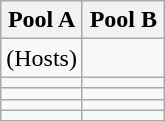<table class="wikitable">
<tr>
<th width=50%>Pool A</th>
<th width=50%>Pool B</th>
</tr>
<tr>
<td> (Hosts)</td>
<td></td>
</tr>
<tr>
<td></td>
<td></td>
</tr>
<tr>
<td></td>
<td></td>
</tr>
<tr>
<td></td>
<td></td>
</tr>
<tr>
<td></td>
<td></td>
</tr>
</table>
